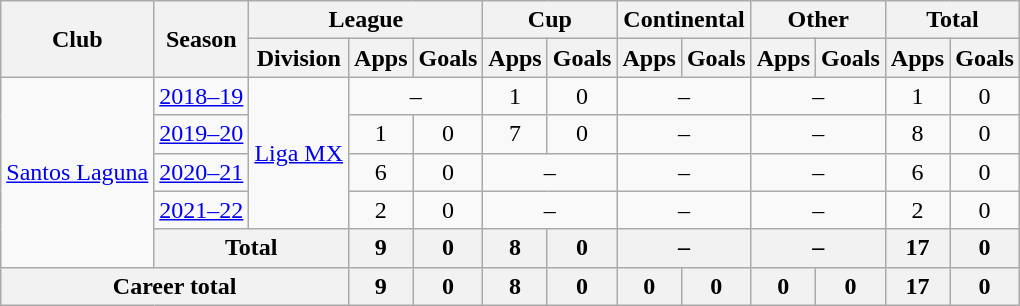<table class="wikitable" style="text-align: center">
<tr>
<th rowspan="2">Club</th>
<th rowspan="2">Season</th>
<th colspan="3">League</th>
<th colspan="2">Cup</th>
<th colspan="2">Continental</th>
<th colspan="2">Other</th>
<th colspan="2">Total</th>
</tr>
<tr>
<th>Division</th>
<th>Apps</th>
<th>Goals</th>
<th>Apps</th>
<th>Goals</th>
<th>Apps</th>
<th>Goals</th>
<th>Apps</th>
<th>Goals</th>
<th>Apps</th>
<th>Goals</th>
</tr>
<tr>
<td rowspan="5"><a href='#'>Santos Laguna</a></td>
<td><a href='#'>2018–19</a></td>
<td rowspan="4"><a href='#'>Liga MX</a></td>
<td colspan="2">–</td>
<td>1</td>
<td>0</td>
<td colspan="2">–</td>
<td colspan="2">–</td>
<td>1</td>
<td>0</td>
</tr>
<tr>
<td><a href='#'>2019–20</a></td>
<td>1</td>
<td>0</td>
<td>7</td>
<td>0</td>
<td colspan="2">–</td>
<td colspan="2">–</td>
<td>8</td>
<td>0</td>
</tr>
<tr>
<td><a href='#'>2020–21</a></td>
<td>6</td>
<td>0</td>
<td colspan="2">–</td>
<td colspan="2">–</td>
<td colspan="2">–</td>
<td>6</td>
<td>0</td>
</tr>
<tr>
<td><a href='#'>2021–22</a></td>
<td>2</td>
<td>0</td>
<td colspan="2">–</td>
<td colspan="2">–</td>
<td colspan="2">–</td>
<td>2</td>
<td>0</td>
</tr>
<tr>
<th colspan="2">Total</th>
<th>9</th>
<th>0</th>
<th>8</th>
<th>0</th>
<th colspan="2">–</th>
<th colspan="2">–</th>
<th>17</th>
<th>0</th>
</tr>
<tr>
<th colspan=3>Career total</th>
<th>9</th>
<th>0</th>
<th>8</th>
<th>0</th>
<th>0</th>
<th>0</th>
<th>0</th>
<th>0</th>
<th>17</th>
<th>0</th>
</tr>
</table>
